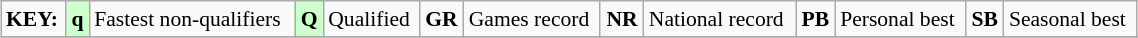<table class="wikitable" style="margin:0.5em auto; font-size:90%;position:relative;" width=60%>
<tr>
<td><strong>KEY:</strong></td>
<td bgcolor=ccffcc align=center><strong>q</strong></td>
<td>Fastest non-qualifiers</td>
<td bgcolor=ccffcc align=center><strong>Q</strong></td>
<td>Qualified</td>
<td align=center><strong>GR</strong></td>
<td>Games record</td>
<td align=center><strong>NR</strong></td>
<td>National record</td>
<td align=center><strong>PB</strong></td>
<td>Personal best</td>
<td align=center><strong>SB</strong></td>
<td>Seasonal best</td>
</tr>
<tr>
</tr>
</table>
